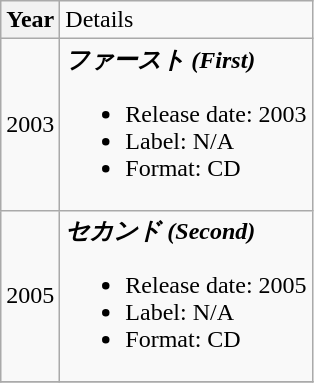<table class="wikitable">
<tr>
<th>Year</th>
<td>Details</td>
</tr>
<tr>
<td>2003</td>
<td><strong><em>ファースト (First)</em></strong><br><ul><li>Release date: 2003</li><li>Label: N/A</li><li>Format: CD</li></ul></td>
</tr>
<tr>
<td>2005</td>
<td><strong><em>セカンド (Second)</em></strong><br><ul><li>Release date: 2005</li><li>Label: N/A</li><li>Format: CD</li></ul></td>
</tr>
<tr>
</tr>
</table>
